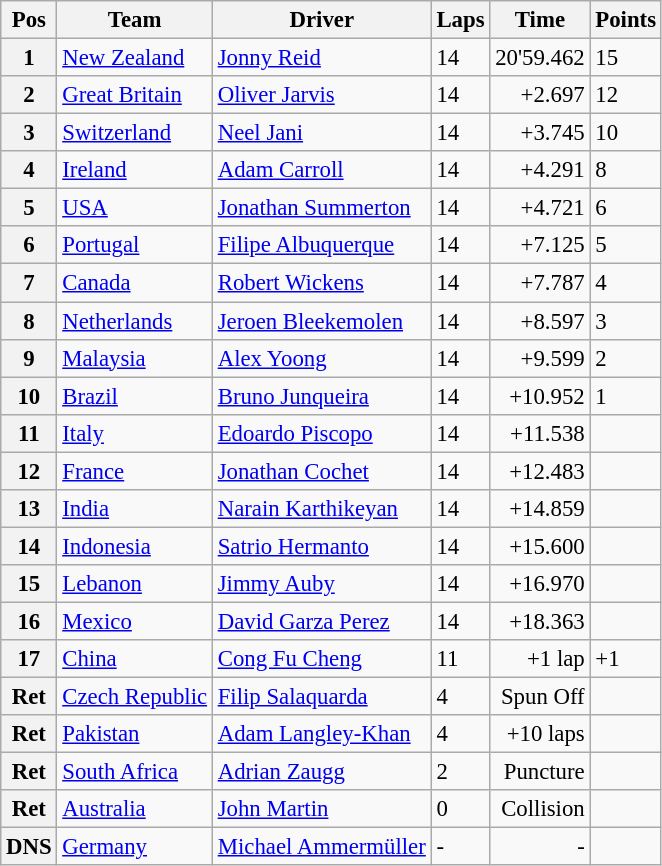<table class="wikitable" style="font-size:95%">
<tr>
<th>Pos</th>
<th>Team</th>
<th>Driver</th>
<th>Laps</th>
<th>Time</th>
<th>Points</th>
</tr>
<tr>
<th>1</th>
<td> <a href='#'>New Zealand</a></td>
<td><a href='#'>Jonny Reid</a></td>
<td>14</td>
<td>20'59.462</td>
<td>15</td>
</tr>
<tr>
<th>2</th>
<td> <a href='#'>Great Britain</a></td>
<td><a href='#'>Oliver Jarvis</a></td>
<td>14</td>
<td align=right>+2.697</td>
<td>12</td>
</tr>
<tr>
<th>3</th>
<td> <a href='#'>Switzerland</a></td>
<td><a href='#'>Neel Jani</a></td>
<td>14</td>
<td align=right>+3.745</td>
<td>10</td>
</tr>
<tr>
<th>4</th>
<td> <a href='#'>Ireland</a></td>
<td><a href='#'>Adam Carroll</a></td>
<td>14</td>
<td align=right>+4.291</td>
<td>8</td>
</tr>
<tr>
<th>5</th>
<td> <a href='#'>USA</a></td>
<td><a href='#'>Jonathan Summerton</a></td>
<td>14</td>
<td align=right>+4.721</td>
<td>6</td>
</tr>
<tr>
<th>6</th>
<td> <a href='#'>Portugal</a></td>
<td><a href='#'>Filipe Albuquerque</a></td>
<td>14</td>
<td align=right>+7.125</td>
<td>5</td>
</tr>
<tr>
<th>7</th>
<td> <a href='#'>Canada</a></td>
<td><a href='#'>Robert Wickens</a></td>
<td>14</td>
<td align=right>+7.787</td>
<td>4</td>
</tr>
<tr>
<th>8</th>
<td> <a href='#'>Netherlands</a></td>
<td><a href='#'>Jeroen Bleekemolen</a></td>
<td>14</td>
<td align=right>+8.597</td>
<td>3</td>
</tr>
<tr>
<th>9</th>
<td> <a href='#'>Malaysia</a></td>
<td><a href='#'>Alex Yoong</a></td>
<td>14</td>
<td align=right>+9.599</td>
<td>2</td>
</tr>
<tr>
<th>10</th>
<td> <a href='#'>Brazil</a></td>
<td><a href='#'>Bruno Junqueira</a></td>
<td>14</td>
<td align=right>+10.952</td>
<td>1</td>
</tr>
<tr>
<th>11</th>
<td> <a href='#'>Italy</a></td>
<td><a href='#'>Edoardo Piscopo</a></td>
<td>14</td>
<td align=right>+11.538</td>
<td></td>
</tr>
<tr>
<th>12</th>
<td> <a href='#'>France</a></td>
<td><a href='#'>Jonathan Cochet</a></td>
<td>14</td>
<td align=right>+12.483</td>
<td></td>
</tr>
<tr>
<th>13</th>
<td> <a href='#'>India</a></td>
<td><a href='#'>Narain Karthikeyan</a></td>
<td>14</td>
<td align=right>+14.859</td>
<td></td>
</tr>
<tr>
<th>14</th>
<td> <a href='#'>Indonesia</a></td>
<td><a href='#'>Satrio Hermanto</a></td>
<td>14</td>
<td align=right>+15.600</td>
<td></td>
</tr>
<tr>
<th>15</th>
<td> <a href='#'>Lebanon</a></td>
<td><a href='#'>Jimmy Auby</a></td>
<td>14</td>
<td align=right>+16.970</td>
<td></td>
</tr>
<tr>
<th>16</th>
<td> <a href='#'>Mexico</a></td>
<td><a href='#'>David Garza Perez</a></td>
<td>14</td>
<td align=right>+18.363</td>
<td></td>
</tr>
<tr>
<th>17</th>
<td> <a href='#'>China</a></td>
<td><a href='#'>Cong Fu Cheng</a></td>
<td>11</td>
<td align=right>+1 lap</td>
<td>+1</td>
</tr>
<tr>
<th>Ret</th>
<td> <a href='#'>Czech Republic</a></td>
<td><a href='#'>Filip Salaquarda</a></td>
<td>4</td>
<td align=right>Spun Off</td>
<td></td>
</tr>
<tr>
<th>Ret</th>
<td> <a href='#'>Pakistan</a></td>
<td><a href='#'>Adam Langley-Khan</a></td>
<td>4</td>
<td align=right>+10 laps</td>
<td></td>
</tr>
<tr>
<th>Ret</th>
<td> <a href='#'>South Africa</a></td>
<td><a href='#'>Adrian Zaugg</a></td>
<td>2</td>
<td align=right>Puncture</td>
<td></td>
</tr>
<tr>
<th>Ret</th>
<td> <a href='#'>Australia</a></td>
<td><a href='#'>John Martin</a></td>
<td>0</td>
<td align=right>Collision</td>
<td></td>
</tr>
<tr>
<th>DNS</th>
<td> <a href='#'>Germany</a></td>
<td><a href='#'>Michael Ammermüller</a></td>
<td>-</td>
<td align=right>-</td>
<td></td>
</tr>
</table>
